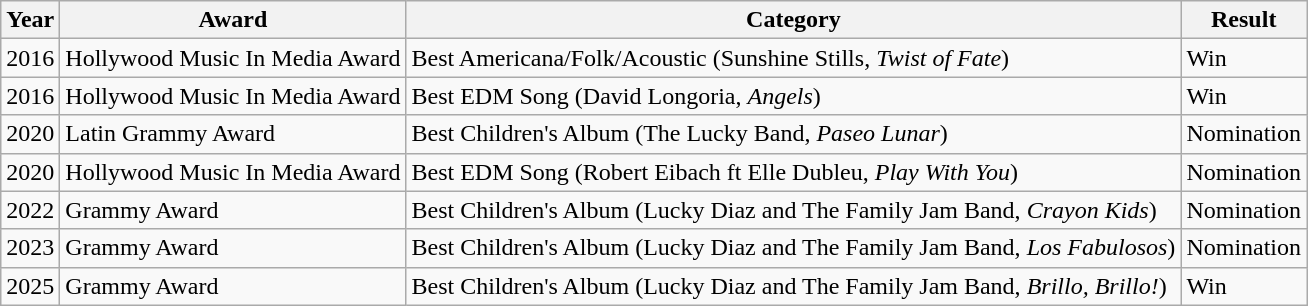<table class="wikitable">
<tr>
<th>Year</th>
<th>Award</th>
<th>Category</th>
<th>Result</th>
</tr>
<tr>
<td>2016</td>
<td>Hollywood Music In Media Award</td>
<td>Best Americana/Folk/Acoustic (Sunshine Stills, <em>Twist of Fate</em>)</td>
<td>Win</td>
</tr>
<tr>
<td>2016</td>
<td>Hollywood Music In Media Award</td>
<td>Best EDM Song (David Longoria, <em>Angels</em>)</td>
<td>Win</td>
</tr>
<tr>
<td>2020</td>
<td>Latin Grammy Award</td>
<td>Best Children's Album (The Lucky Band, <em>Paseo Lunar</em>)</td>
<td>Nomination</td>
</tr>
<tr>
<td>2020</td>
<td>Hollywood Music In Media Award</td>
<td>Best EDM Song (Robert Eibach ft Elle Dubleu, <em>Play With You</em>)</td>
<td>Nomination</td>
</tr>
<tr>
<td>2022</td>
<td>Grammy Award</td>
<td>Best Children's Album (Lucky Diaz and The Family Jam Band, <em>Crayon Kids</em>)</td>
<td>Nomination</td>
</tr>
<tr>
<td>2023</td>
<td>Grammy Award</td>
<td>Best Children's Album (Lucky Diaz and The Family Jam Band, <em>Los Fabulosos</em>)</td>
<td>Nomination</td>
</tr>
<tr>
<td>2025</td>
<td>Grammy Award</td>
<td>Best Children's Album (Lucky Diaz and The Family Jam Band, <em>Brillo, Brillo!</em>)</td>
<td>Win</td>
</tr>
</table>
